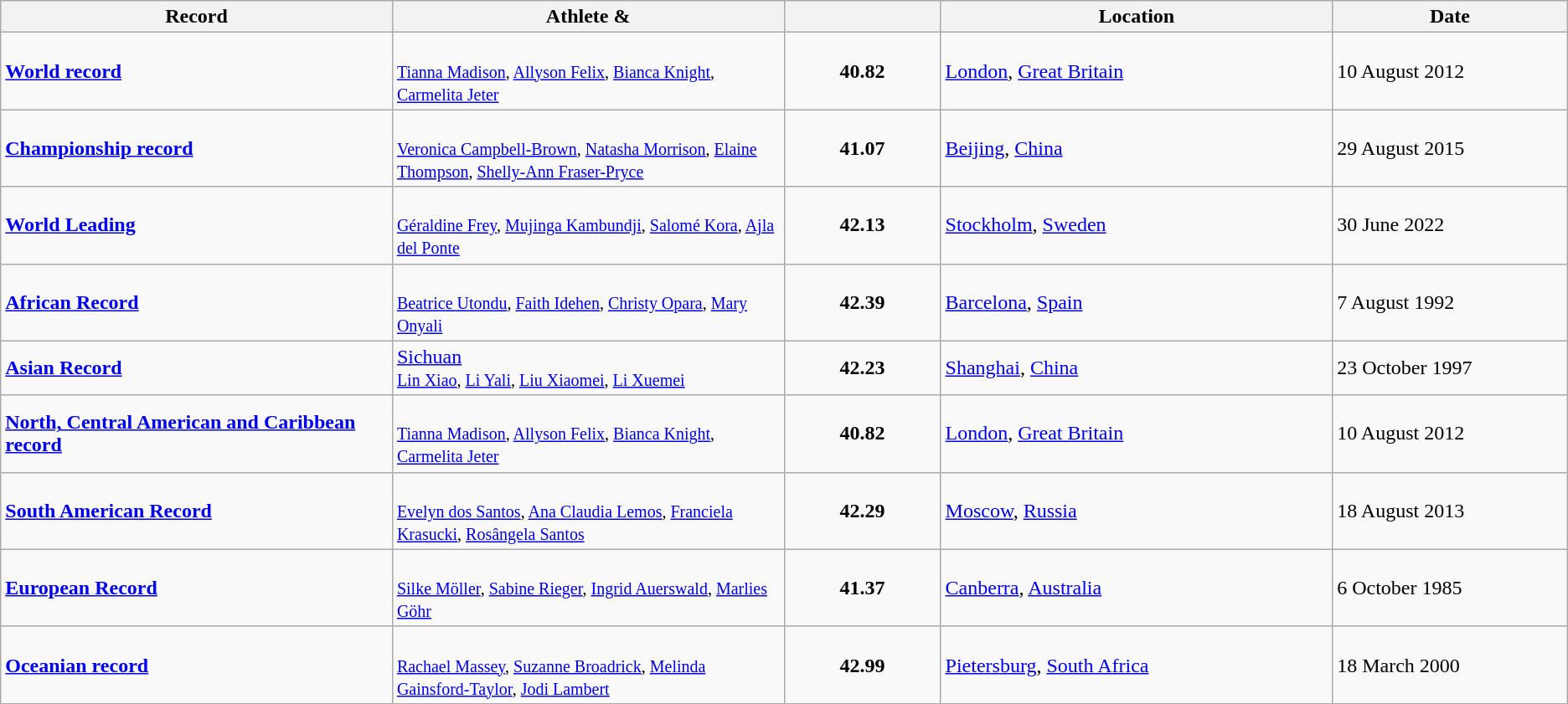<table class="wikitable">
<tr>
<th width=25% align=center>Record</th>
<th width=25% align=center>Athlete & </th>
<th width=10% align=center></th>
<th width=25% align=center>Location</th>
<th width=15% align=center>Date</th>
</tr>
<tr>
<td><strong><a href='#'>World record</a></strong></td>
<td><br><small><a href='#'>Tianna Madison</a>, <a href='#'>Allyson Felix</a>, <a href='#'>Bianca Knight</a>, <a href='#'>Carmelita Jeter</a></small></td>
<td align=center><strong>40.82</strong></td>
<td><a href='#'>London</a>, <a href='#'>Great Britain</a></td>
<td>10 August 2012</td>
</tr>
<tr>
<td><strong><a href='#'>Championship record</a></strong></td>
<td><br><small><a href='#'>Veronica Campbell-Brown</a>, <a href='#'>Natasha Morrison</a>, <a href='#'>Elaine Thompson</a>, <a href='#'>Shelly-Ann Fraser-Pryce</a></small></td>
<td align=center><strong>41.07</strong></td>
<td><a href='#'>Beijing</a>, <a href='#'>China</a></td>
<td>29 August 2015</td>
</tr>
<tr>
<td><strong><a href='#'>World Leading</a></strong></td>
<td><br><small><a href='#'>Géraldine Frey</a>, <a href='#'>Mujinga Kambundji</a>, <a href='#'>Salomé Kora</a>, <a href='#'>Ajla del Ponte</a></small></td>
<td align=center><strong>42.13</strong></td>
<td><a href='#'>Stockholm</a>, <a href='#'>Sweden</a></td>
<td>30 June 2022</td>
</tr>
<tr>
<td><strong><a href='#'>African Record</a></strong></td>
<td><br><small><a href='#'>Beatrice Utondu</a>, <a href='#'>Faith Idehen</a>, <a href='#'>Christy Opara</a>, <a href='#'>Mary Onyali</a></small></td>
<td align=center><strong>42.39</strong></td>
<td><a href='#'>Barcelona</a>, <a href='#'>Spain</a></td>
<td>7 August 1992</td>
</tr>
<tr>
<td><strong><a href='#'>Asian Record</a></strong></td>
<td> <a href='#'>Sichuan</a><br><small><a href='#'>Lin Xiao</a>, <a href='#'>Li Yali</a>, <a href='#'>Liu Xiaomei</a>, <a href='#'>Li Xuemei</a></small></td>
<td align=center><strong>42.23</strong></td>
<td><a href='#'>Shanghai</a>, <a href='#'>China</a></td>
<td>23 October 1997</td>
</tr>
<tr>
<td><strong><a href='#'>North, Central American and Caribbean record</a></strong></td>
<td><br><small><a href='#'>Tianna Madison</a>, <a href='#'>Allyson Felix</a>, <a href='#'>Bianca Knight</a>, <a href='#'>Carmelita Jeter</a></small></td>
<td align=center><strong>40.82</strong></td>
<td><a href='#'>London</a>, <a href='#'>Great Britain</a></td>
<td>10 August 2012</td>
</tr>
<tr>
<td><strong><a href='#'>South American Record</a></strong></td>
<td><br><small><a href='#'>Evelyn dos Santos</a>, <a href='#'>Ana Claudia Lemos</a>, <a href='#'>Franciela Krasucki</a>, <a href='#'>Rosângela Santos</a></small></td>
<td align=center><strong>42.29</strong></td>
<td><a href='#'>Moscow</a>, <a href='#'>Russia</a></td>
<td>18 August 2013</td>
</tr>
<tr>
<td><strong><a href='#'>European Record</a></strong></td>
<td><br><small><a href='#'>Silke Möller</a>, <a href='#'>Sabine Rieger</a>, <a href='#'>Ingrid Auerswald</a>, <a href='#'>Marlies Göhr</a></small></td>
<td align=center><strong>41.37</strong></td>
<td><a href='#'>Canberra</a>, <a href='#'>Australia</a></td>
<td>6 October 1985</td>
</tr>
<tr>
<td><strong><a href='#'>Oceanian record</a></strong></td>
<td><br><small><a href='#'>Rachael Massey</a>, <a href='#'>Suzanne Broadrick</a>, <a href='#'>Melinda Gainsford-Taylor</a>, <a href='#'>Jodi Lambert</a></small></td>
<td align=center><strong>42.99</strong></td>
<td><a href='#'>Pietersburg</a>, <a href='#'>South Africa</a></td>
<td>18 March 2000</td>
</tr>
</table>
